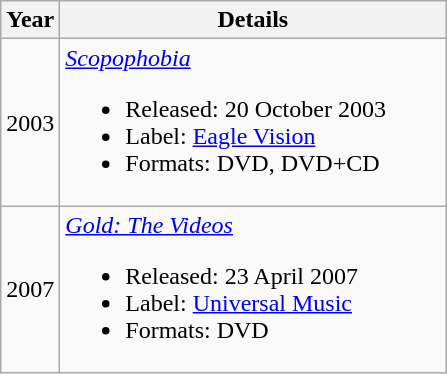<table class="wikitable">
<tr>
<th>Year</th>
<th style="width:250px;">Details</th>
</tr>
<tr>
<td>2003</td>
<td><em><a href='#'>Scopophobia</a></em><br><ul><li>Released: 20 October 2003</li><li>Label: <a href='#'>Eagle Vision</a></li><li>Formats: DVD, DVD+CD</li></ul></td>
</tr>
<tr>
<td>2007</td>
<td><em><a href='#'>Gold: The Videos</a></em><br><ul><li>Released: 23 April 2007</li><li>Label: <a href='#'>Universal Music</a></li><li>Formats: DVD</li></ul></td>
</tr>
</table>
